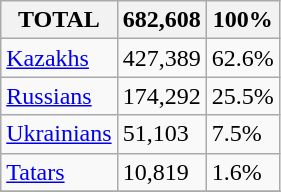<table class="wikitable">
<tr>
<th>TOTAL</th>
<th>682,608</th>
<th>100%</th>
</tr>
<tr>
<td><a href='#'>Kazakhs</a></td>
<td>427,389</td>
<td>62.6%</td>
</tr>
<tr>
<td><a href='#'>Russians</a></td>
<td>174,292</td>
<td>25.5%</td>
</tr>
<tr>
<td><a href='#'>Ukrainians</a></td>
<td>51,103</td>
<td>7.5%</td>
</tr>
<tr>
<td><a href='#'>Tatars</a></td>
<td>10,819</td>
<td>1.6%</td>
</tr>
<tr>
</tr>
</table>
